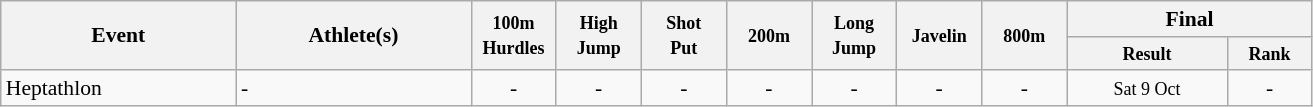<table class=wikitable style="font-size:90%">
<tr>
<th rowspan="2" width=150>Event</th>
<th rowspan="2" width=150>Athlete(s)</th>
<th rowspan="2" width=50><small>100m<br>Hurdles</small></th>
<th rowspan="2" width=50><small>High<br>Jump</small></th>
<th rowspan="2" width=50><small>Shot<br>Put</small></th>
<th rowspan="2" width=50><small>200m</small></th>
<th rowspan="2" width=50><small>Long<br>Jump</small></th>
<th rowspan="2" width=50><small>Javelin</small></th>
<th rowspan="2" width=50><small>800m</small></th>
<th colspan="2" width=150>Final</th>
</tr>
<tr>
<th style="line-height:1em" width=100><small>Result</small></th>
<th style="line-height:1em" width=50><small>Rank</small></th>
</tr>
<tr>
<td>Heptathlon</td>
<td>-</td>
<td align="center">-</td>
<td align="center">-</td>
<td align="center">-</td>
<td align="center">-</td>
<td align="center">-</td>
<td align="center">-</td>
<td align="center">-</td>
<td align="center"><small>Sat 9 Oct</small></td>
<td align="center">-</td>
</tr>
</table>
